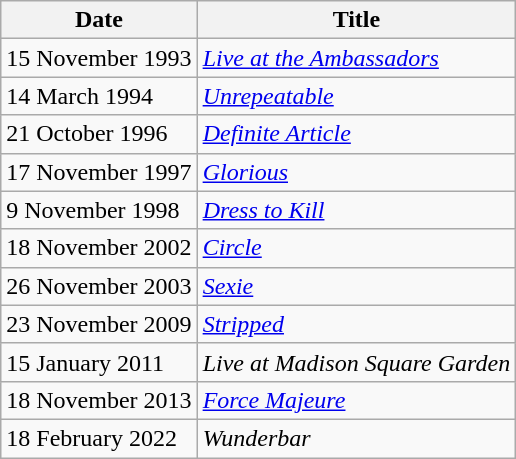<table class="wikitable sortable">
<tr>
<th>Date</th>
<th>Title</th>
</tr>
<tr>
<td>15 November 1993</td>
<td><em><a href='#'>Live at the Ambassadors</a></em></td>
</tr>
<tr>
<td>14 March 1994</td>
<td><em><a href='#'>Unrepeatable</a></em></td>
</tr>
<tr>
<td>21 October 1996</td>
<td><em><a href='#'>Definite Article</a></em></td>
</tr>
<tr>
<td>17 November 1997</td>
<td><em><a href='#'>Glorious</a></em></td>
</tr>
<tr>
<td>9 November 1998</td>
<td><em><a href='#'>Dress to Kill</a></em></td>
</tr>
<tr>
<td>18 November 2002</td>
<td><em><a href='#'>Circle</a></em></td>
</tr>
<tr>
<td>26 November 2003</td>
<td><em><a href='#'>Sexie</a></em></td>
</tr>
<tr>
<td>23 November 2009</td>
<td><em><a href='#'>Stripped</a></em></td>
</tr>
<tr>
<td>15 January 2011</td>
<td><em>Live at Madison Square Garden</em></td>
</tr>
<tr>
<td>18 November 2013</td>
<td><em><a href='#'>Force Majeure</a></em></td>
</tr>
<tr>
<td>18 February 2022</td>
<td><em>Wunderbar</em></td>
</tr>
</table>
